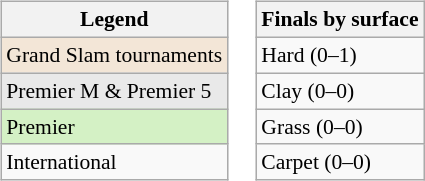<table>
<tr valign=top>
<td><br><table class=wikitable style="font-size:90%">
<tr>
<th>Legend</th>
</tr>
<tr style="background:#f3e6d7;">
<td>Grand Slam tournaments</td>
</tr>
<tr style="background:#e9e9e9;">
<td>Premier M & Premier 5</td>
</tr>
<tr style="background:#d4f1c5;">
<td>Premier</td>
</tr>
<tr>
<td>International</td>
</tr>
</table>
</td>
<td><br><table class=wikitable style="font-size:90%">
<tr>
<th>Finals by surface</th>
</tr>
<tr>
<td>Hard (0–1)</td>
</tr>
<tr>
<td>Clay (0–0)</td>
</tr>
<tr>
<td>Grass (0–0)</td>
</tr>
<tr>
<td>Carpet (0–0)</td>
</tr>
</table>
</td>
</tr>
</table>
